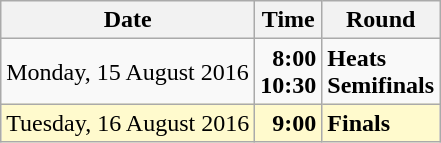<table class="wikitable">
<tr>
<th>Date</th>
<th>Time</th>
<th>Round</th>
</tr>
<tr>
<td>Monday, 15 August 2016</td>
<td align=right><strong>8:00<br>10:30</strong></td>
<td><strong>Heats<br>Semifinals</strong></td>
</tr>
<tr>
<td style=background:lemonchiffon>Tuesday, 16 August 2016</td>
<td style=background:lemonchiffon align=right><strong>9:00</strong></td>
<td style=background:lemonchiffon><strong>Finals</strong></td>
</tr>
</table>
